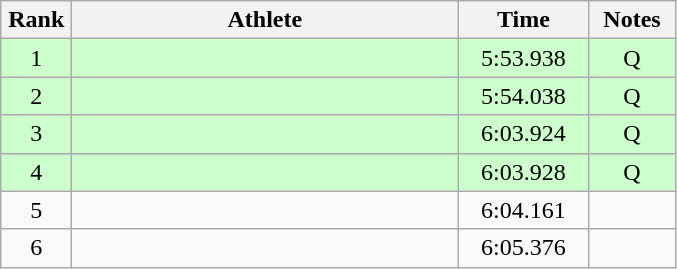<table class=wikitable style="text-align:center">
<tr>
<th width=40>Rank</th>
<th width=250>Athlete</th>
<th width=80>Time</th>
<th width=50>Notes</th>
</tr>
<tr bgcolor="ccffcc">
<td>1</td>
<td align=left></td>
<td>5:53.938</td>
<td>Q</td>
</tr>
<tr bgcolor="ccffcc">
<td>2</td>
<td align=left></td>
<td>5:54.038</td>
<td>Q</td>
</tr>
<tr bgcolor="ccffcc">
<td>3</td>
<td align=left></td>
<td>6:03.924</td>
<td>Q</td>
</tr>
<tr bgcolor="ccffcc">
<td>4</td>
<td align=left></td>
<td>6:03.928</td>
<td>Q</td>
</tr>
<tr>
<td>5</td>
<td align=left></td>
<td>6:04.161</td>
<td></td>
</tr>
<tr>
<td>6</td>
<td align=left></td>
<td>6:05.376</td>
<td></td>
</tr>
</table>
